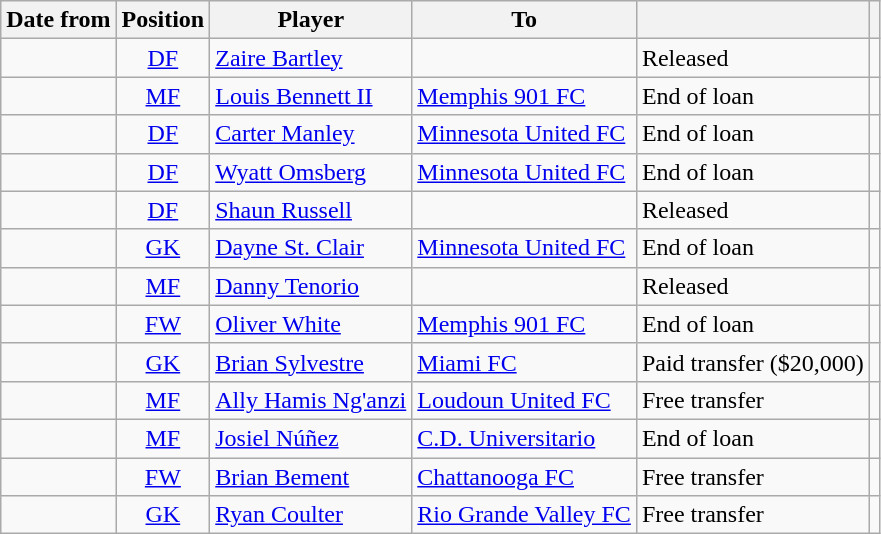<table class="wikitable">
<tr>
<th>Date from</th>
<th>Position</th>
<th>Player</th>
<th>To</th>
<th></th>
<th></th>
</tr>
<tr>
<td></td>
<td style="text-align:center;"><a href='#'>DF</a></td>
<td> <a href='#'>Zaire Bartley</a></td>
<td></td>
<td>Released</td>
<td style="text-align:center;"></td>
</tr>
<tr>
<td></td>
<td style="text-align:center;"><a href='#'>MF</a></td>
<td> <a href='#'>Louis Bennett II</a></td>
<td><a href='#'>Memphis 901 FC</a></td>
<td>End of loan</td>
<td style="text-align:center;"></td>
</tr>
<tr>
<td></td>
<td style="text-align:center;"><a href='#'>DF</a></td>
<td> <a href='#'>Carter Manley</a></td>
<td><a href='#'>Minnesota United FC</a></td>
<td>End of loan</td>
<td style="text-align:center;"></td>
</tr>
<tr>
<td></td>
<td style="text-align:center;"><a href='#'>DF</a></td>
<td> <a href='#'>Wyatt Omsberg</a></td>
<td><a href='#'>Minnesota United FC</a></td>
<td>End of loan</td>
<td style="text-align:center;"></td>
</tr>
<tr>
<td></td>
<td style="text-align:center;"><a href='#'>DF</a></td>
<td> <a href='#'>Shaun Russell</a></td>
<td></td>
<td>Released</td>
<td style="text-align:center;"></td>
</tr>
<tr>
<td></td>
<td style="text-align:center;"><a href='#'>GK</a></td>
<td> <a href='#'>Dayne St. Clair</a></td>
<td><a href='#'>Minnesota United FC</a></td>
<td>End of loan</td>
<td style="text-align:center;"></td>
</tr>
<tr>
<td></td>
<td style="text-align:center;"><a href='#'>MF</a></td>
<td> <a href='#'>Danny Tenorio</a></td>
<td></td>
<td>Released</td>
<td style="text-align:center;"></td>
</tr>
<tr>
<td></td>
<td style="text-align:center;"><a href='#'>FW</a></td>
<td> <a href='#'>Oliver White</a></td>
<td><a href='#'>Memphis 901 FC</a></td>
<td>End of loan</td>
<td style="text-align:center;"></td>
</tr>
<tr>
<td></td>
<td style="text-align:center;"><a href='#'>GK</a></td>
<td> <a href='#'>Brian Sylvestre</a></td>
<td><a href='#'>Miami FC</a></td>
<td>Paid transfer ($20,000)</td>
<td style="text-align:center;"></td>
</tr>
<tr>
<td></td>
<td style="text-align:center;"><a href='#'>MF</a></td>
<td> <a href='#'>Ally Hamis Ng'anzi</a></td>
<td><a href='#'>Loudoun United FC</a></td>
<td>Free transfer</td>
<td style="text-align:center;"></td>
</tr>
<tr>
<td></td>
<td style="text-align:center;"><a href='#'>MF</a></td>
<td> <a href='#'>Josiel Núñez</a></td>
<td> <a href='#'>C.D. Universitario</a></td>
<td>End of loan</td>
<td style="text-align:center;"></td>
</tr>
<tr>
<td></td>
<td style="text-align:center;"><a href='#'>FW</a></td>
<td> <a href='#'>Brian Bement</a></td>
<td><a href='#'>Chattanooga FC</a></td>
<td>Free transfer</td>
<td style="text-align:center;"></td>
</tr>
<tr>
<td></td>
<td style="text-align:center;"><a href='#'>GK</a></td>
<td> <a href='#'>Ryan Coulter</a></td>
<td><a href='#'>Rio Grande Valley FC</a></td>
<td>Free transfer</td>
<td style="text-align:center;"></td>
</tr>
</table>
